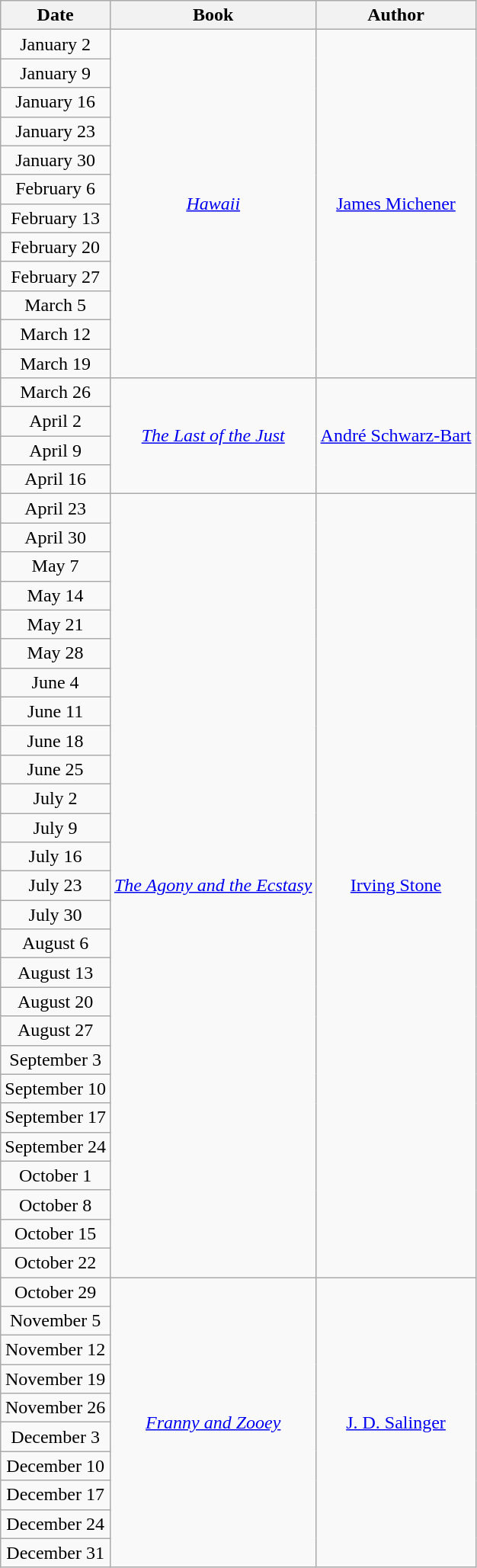<table class="wikitable sortable" style="text-align: center">
<tr>
<th>Date</th>
<th>Book</th>
<th>Author</th>
</tr>
<tr>
<td>January 2</td>
<td rowspan=12><em><a href='#'>Hawaii</a></em></td>
<td rowspan=12><a href='#'>James Michener</a></td>
</tr>
<tr>
<td>January 9</td>
</tr>
<tr>
<td>January 16</td>
</tr>
<tr>
<td>January 23</td>
</tr>
<tr>
<td>January 30</td>
</tr>
<tr>
<td>February 6</td>
</tr>
<tr>
<td>February 13</td>
</tr>
<tr>
<td>February 20</td>
</tr>
<tr>
<td>February 27</td>
</tr>
<tr>
<td>March 5</td>
</tr>
<tr>
<td>March 12</td>
</tr>
<tr>
<td>March 19</td>
</tr>
<tr>
<td>March 26</td>
<td rowspan=4><em><a href='#'>The Last of the Just</a></em></td>
<td rowspan=4><a href='#'>André Schwarz-Bart</a></td>
</tr>
<tr>
<td>April 2</td>
</tr>
<tr>
<td>April 9</td>
</tr>
<tr>
<td>April 16</td>
</tr>
<tr>
<td>April 23</td>
<td rowspan=27><em><a href='#'>The Agony and the Ecstasy</a></em></td>
<td rowspan=27><a href='#'>Irving Stone</a></td>
</tr>
<tr>
<td>April 30</td>
</tr>
<tr>
<td>May 7</td>
</tr>
<tr>
<td>May 14</td>
</tr>
<tr>
<td>May 21</td>
</tr>
<tr>
<td>May 28</td>
</tr>
<tr>
<td>June 4</td>
</tr>
<tr>
<td>June 11</td>
</tr>
<tr>
<td>June 18</td>
</tr>
<tr>
<td>June 25</td>
</tr>
<tr>
<td>July 2</td>
</tr>
<tr>
<td>July 9</td>
</tr>
<tr>
<td>July 16</td>
</tr>
<tr>
<td>July 23</td>
</tr>
<tr>
<td>July 30</td>
</tr>
<tr>
<td>August 6</td>
</tr>
<tr>
<td>August 13</td>
</tr>
<tr>
<td>August 20</td>
</tr>
<tr>
<td>August 27</td>
</tr>
<tr>
<td>September 3</td>
</tr>
<tr>
<td>September 10</td>
</tr>
<tr>
<td>September 17</td>
</tr>
<tr>
<td>September 24</td>
</tr>
<tr>
<td>October 1</td>
</tr>
<tr>
<td>October 8</td>
</tr>
<tr>
<td>October 15</td>
</tr>
<tr>
<td>October 22</td>
</tr>
<tr>
<td>October 29</td>
<td rowspan=10><em><a href='#'>Franny and Zooey</a></em></td>
<td rowspan=10><a href='#'>J. D. Salinger</a></td>
</tr>
<tr>
<td>November 5</td>
</tr>
<tr>
<td>November 12</td>
</tr>
<tr>
<td>November 19</td>
</tr>
<tr>
<td>November 26</td>
</tr>
<tr>
<td>December 3</td>
</tr>
<tr>
<td>December 10</td>
</tr>
<tr>
<td>December 17</td>
</tr>
<tr>
<td>December 24</td>
</tr>
<tr>
<td>December 31</td>
</tr>
</table>
